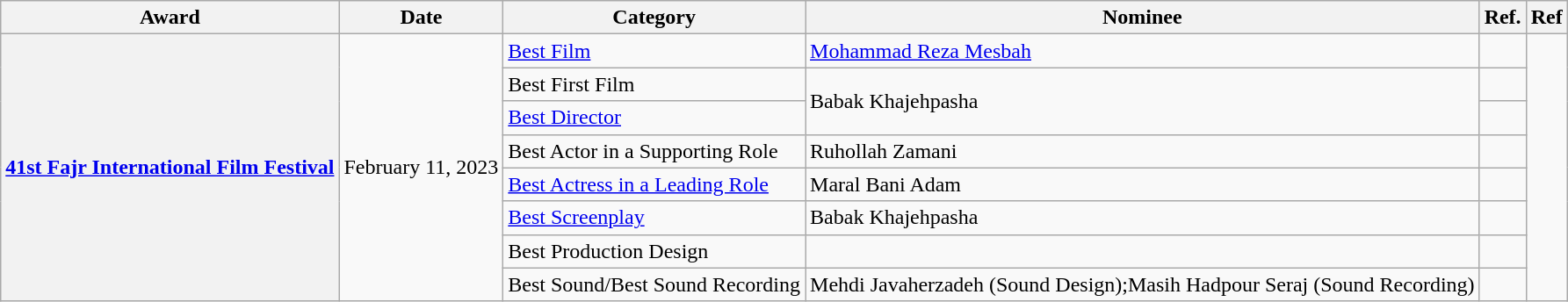<table class="wikitable plainrowheaders">
<tr>
<th scope="col">Award</th>
<th>Date</th>
<th scope="col">Category</th>
<th scope="col">Nominee</th>
<th scope="col">Ref.</th>
<th>Ref</th>
</tr>
<tr>
<th rowspan="8"><a href='#'>41st Fajr International Film Festival</a></th>
<td rowspan="8">February 11, 2023</td>
<td><a href='#'>Best Film</a></td>
<td><a href='#'>Mohammad Reza Mesbah</a></td>
<td></td>
<td rowspan="8"></td>
</tr>
<tr>
<td>Best First Film</td>
<td rowspan="2">Babak Khajehpasha</td>
<td></td>
</tr>
<tr>
<td><a href='#'>Best Director</a></td>
<td></td>
</tr>
<tr>
<td>Best Actor in a Supporting Role</td>
<td>Ruhollah Zamani</td>
<td></td>
</tr>
<tr>
<td><a href='#'>Best Actress in a Leading Role</a></td>
<td>Maral Bani Adam</td>
<td></td>
</tr>
<tr>
<td><a href='#'>Best Screenplay</a></td>
<td>Babak Khajehpasha</td>
<td></td>
</tr>
<tr>
<td>Best Production Design</td>
<td Amir Zagheri></td>
<td></td>
</tr>
<tr>
<td>Best Sound/Best Sound Recording</td>
<td>Mehdi Javaherzadeh (Sound Design);Masih Hadpour Seraj (Sound Recording)</td>
<td></td>
</tr>
</table>
